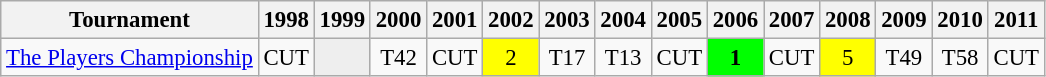<table class="wikitable" style="font-size:95%;text-align:center;">
<tr>
<th>Tournament</th>
<th>1998</th>
<th>1999</th>
<th>2000</th>
<th>2001</th>
<th>2002</th>
<th>2003</th>
<th>2004</th>
<th>2005</th>
<th>2006</th>
<th>2007</th>
<th>2008</th>
<th>2009</th>
<th>2010</th>
<th>2011</th>
</tr>
<tr>
<td align=left><a href='#'>The Players Championship</a></td>
<td>CUT</td>
<td style="background:#eeeeee;"></td>
<td>T42</td>
<td>CUT</td>
<td style="background:yellow;">2</td>
<td>T17</td>
<td>T13</td>
<td>CUT</td>
<td style="background:lime;"><strong>1</strong></td>
<td>CUT</td>
<td style="background:yellow;">5</td>
<td>T49</td>
<td>T58</td>
<td>CUT</td>
</tr>
</table>
